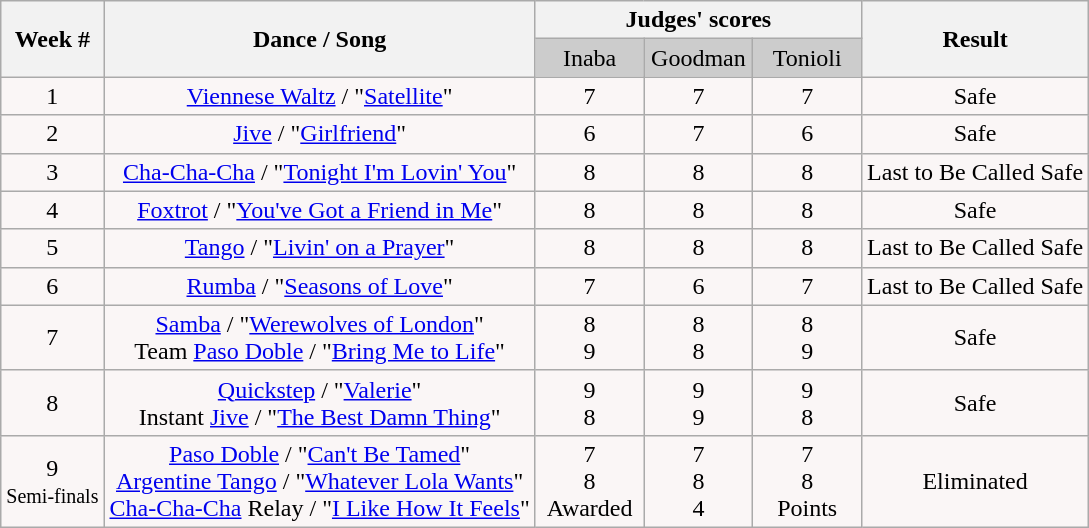<table class="wikitable collapsible collapsed">
<tr style="text-align:Center;">
<th rowspan="2">Week #</th>
<th rowspan="2">Dance / Song</th>
<th colspan="3">Judges' scores</th>
<th rowspan="2">Result</th>
</tr>
<tr style="text-align:center; background:#ccc;">
<td style="width:10%; ">Inaba</td>
<td style="width:10%; ">Goodman</td>
<td style="width:10%; ">Tonioli</td>
</tr>
<tr style="text-align: center; background:#faf6f6;">
<td>1</td>
<td><a href='#'>Viennese Waltz</a> / "<a href='#'>Satellite</a>"</td>
<td>7</td>
<td>7</td>
<td>7</td>
<td>Safe</td>
</tr>
<tr style="text-align: center; background:#faf6f6;">
<td>2</td>
<td><a href='#'>Jive</a> / "<a href='#'>Girlfriend</a>"</td>
<td>6</td>
<td>7</td>
<td>6</td>
<td>Safe</td>
</tr>
<tr style="text-align: center; background:#faf6f6;">
<td>3</td>
<td><a href='#'>Cha-Cha-Cha</a> / "<a href='#'>Tonight I'm Lovin' You</a>"</td>
<td>8</td>
<td>8</td>
<td>8</td>
<td>Last to Be Called Safe</td>
</tr>
<tr style="text-align: center; background:#faf6f6;">
<td>4</td>
<td><a href='#'>Foxtrot</a> / "<a href='#'>You've Got a Friend in Me</a>"</td>
<td>8</td>
<td>8</td>
<td>8</td>
<td>Safe</td>
</tr>
<tr style="text-align: center; background:#faf6f6;">
<td>5</td>
<td><a href='#'>Tango</a> / "<a href='#'>Livin' on a Prayer</a>"</td>
<td>8</td>
<td>8</td>
<td>8</td>
<td>Last to Be Called Safe</td>
</tr>
<tr style="text-align: center; background:#faf6f6;">
<td>6</td>
<td><a href='#'>Rumba</a> / "<a href='#'>Seasons of Love</a>"</td>
<td>7</td>
<td>6</td>
<td>7</td>
<td>Last to Be Called Safe</td>
</tr>
<tr style="text-align: center; background:#faf6f6;">
<td>7</td>
<td><a href='#'>Samba</a> / "<a href='#'>Werewolves of London</a>" <br> Team <a href='#'>Paso Doble</a> / "<a href='#'>Bring Me to Life</a>"</td>
<td>8<br>9</td>
<td>8<br>8</td>
<td>8<br>9</td>
<td>Safe</td>
</tr>
<tr style="text-align: center; background:#faf6f6;">
<td>8</td>
<td><a href='#'>Quickstep</a> / "<a href='#'>Valerie</a>" <br> Instant <a href='#'>Jive</a> / "<a href='#'>The Best Damn Thing</a>"</td>
<td>9<br>8</td>
<td>9<br>9</td>
<td>9<br>8</td>
<td>Safe</td>
</tr>
<tr style="text-align: center; background:#faf6f6;">
<td>9<br><small>Semi-finals</small></td>
<td><a href='#'>Paso Doble</a> / "<a href='#'>Can't Be Tamed</a>"<br><a href='#'>Argentine Tango</a> / "<a href='#'>Whatever Lola Wants</a>" <br> <a href='#'>Cha-Cha-Cha</a> Relay / "<a href='#'>I Like How It Feels</a>"</td>
<td>7<br>8<br>Awarded</td>
<td>7<br>8<br>4</td>
<td>7<br>8<br>Points</td>
<td>Eliminated</td>
</tr>
</table>
